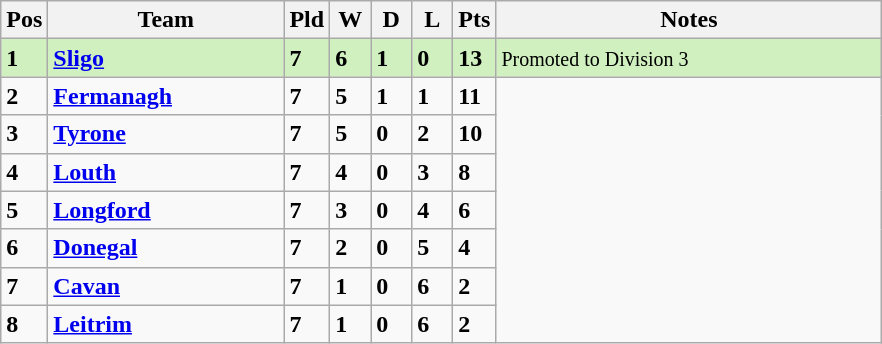<table class="wikitable" style="text-align: centre;">
<tr>
<th width=20>Pos</th>
<th width=150>Team</th>
<th width=20>Pld</th>
<th width=20>W</th>
<th width=20>D</th>
<th width=20>L</th>
<th width=20>Pts</th>
<th width=250>Notes</th>
</tr>
<tr style="background:#D0F0C0;">
<td><strong>1</strong></td>
<td align=left><strong> <a href='#'>Sligo</a> </strong></td>
<td><strong>7</strong></td>
<td><strong>6</strong></td>
<td><strong>1</strong></td>
<td><strong>0</strong></td>
<td><strong>13</strong></td>
<td><small> Promoted to Division 3</small></td>
</tr>
<tr style>
<td><strong>2</strong></td>
<td align=left><strong> <a href='#'>Fermanagh</a> </strong></td>
<td><strong>7</strong></td>
<td><strong>5</strong></td>
<td><strong>1</strong></td>
<td><strong>1</strong></td>
<td><strong>11</strong></td>
</tr>
<tr style>
<td><strong>3</strong></td>
<td align=left><strong> <a href='#'>Tyrone</a> </strong></td>
<td><strong>7</strong></td>
<td><strong>5</strong></td>
<td><strong>0</strong></td>
<td><strong>2</strong></td>
<td><strong>10</strong></td>
</tr>
<tr style>
<td><strong>4</strong></td>
<td align=left><strong> <a href='#'>Louth</a> </strong></td>
<td><strong>7</strong></td>
<td><strong>4</strong></td>
<td><strong>0</strong></td>
<td><strong>3</strong></td>
<td><strong>8</strong></td>
</tr>
<tr style>
<td><strong>5</strong></td>
<td align=left><strong> <a href='#'>Longford</a> </strong></td>
<td><strong>7</strong></td>
<td><strong>3</strong></td>
<td><strong>0</strong></td>
<td><strong>4</strong></td>
<td><strong>6</strong></td>
</tr>
<tr style>
<td><strong>6</strong></td>
<td align=left><strong> <a href='#'>Donegal</a> </strong></td>
<td><strong>7</strong></td>
<td><strong>2</strong></td>
<td><strong>0</strong></td>
<td><strong>5</strong></td>
<td><strong>4</strong></td>
</tr>
<tr style>
<td><strong>7</strong></td>
<td align=left><strong> <a href='#'>Cavan</a> </strong></td>
<td><strong>7</strong></td>
<td><strong>1</strong></td>
<td><strong>0</strong></td>
<td><strong>6</strong></td>
<td><strong>2</strong></td>
</tr>
<tr style>
<td><strong>8</strong></td>
<td align=left><strong> <a href='#'>Leitrim</a> </strong></td>
<td><strong>7</strong></td>
<td><strong>1</strong></td>
<td><strong>0</strong></td>
<td><strong>6</strong></td>
<td><strong>2</strong></td>
</tr>
</table>
